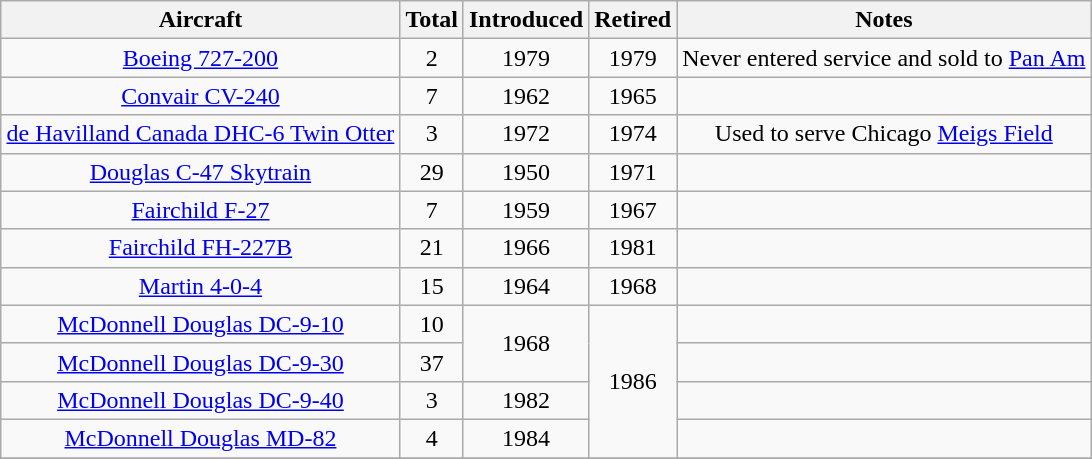<table class="wikitable" style="margin:0.5em auto; text-align:center">
<tr>
<th>Aircraft</th>
<th>Total</th>
<th>Introduced</th>
<th>Retired</th>
<th>Notes</th>
</tr>
<tr>
<td><a href='#'>Boeing 727-200</a></td>
<td>2</td>
<td>1979</td>
<td>1979</td>
<td>Never entered service and sold to <a href='#'>Pan Am</a></td>
</tr>
<tr>
<td><a href='#'>Convair CV-240</a></td>
<td>7</td>
<td>1962</td>
<td>1965</td>
<td></td>
</tr>
<tr>
<td><a href='#'>de Havilland Canada DHC-6 Twin Otter</a></td>
<td>3</td>
<td>1972</td>
<td>1974</td>
<td>Used to serve Chicago <a href='#'>Meigs Field</a></td>
</tr>
<tr>
<td><a href='#'>Douglas C-47 Skytrain</a></td>
<td>29</td>
<td>1950</td>
<td>1971</td>
<td></td>
</tr>
<tr>
<td><a href='#'>Fairchild F-27</a></td>
<td>7</td>
<td>1959</td>
<td>1967</td>
<td></td>
</tr>
<tr>
<td><a href='#'>Fairchild FH-227B</a></td>
<td>21</td>
<td>1966</td>
<td>1981</td>
<td></td>
</tr>
<tr>
<td><a href='#'>Martin 4-0-4</a></td>
<td>15</td>
<td>1964</td>
<td>1968</td>
<td></td>
</tr>
<tr>
<td><a href='#'>McDonnell Douglas DC-9-10</a></td>
<td>10</td>
<td rowspan=2>1968</td>
<td rowspan=4>1986</td>
<td></td>
</tr>
<tr>
<td><a href='#'>McDonnell Douglas DC-9-30</a></td>
<td>37</td>
<td></td>
</tr>
<tr>
<td><a href='#'>McDonnell Douglas DC-9-40</a></td>
<td>3</td>
<td>1982</td>
<td></td>
</tr>
<tr>
<td><a href='#'>McDonnell Douglas MD-82</a></td>
<td>4</td>
<td>1984</td>
<td></td>
</tr>
<tr>
</tr>
</table>
